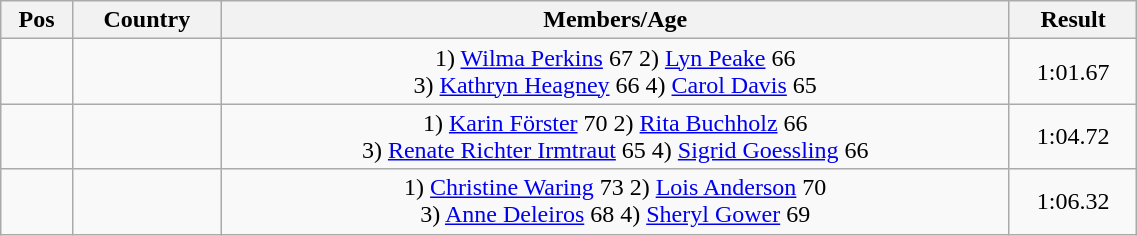<table class="wikitable"  style="text-align:center; width:60%;">
<tr>
<th>Pos</th>
<th>Country</th>
<th>Members/Age</th>
<th>Result</th>
</tr>
<tr>
<td align=center></td>
<td align=left></td>
<td>1) <a href='#'>Wilma Perkins</a> 67 2) <a href='#'>Lyn Peake</a> 66<br>3) <a href='#'>Kathryn Heagney</a> 66 4) <a href='#'>Carol Davis</a> 65</td>
<td>1:01.67</td>
</tr>
<tr>
<td align=center></td>
<td align=left></td>
<td>1) <a href='#'>Karin Förster</a> 70 2) <a href='#'>Rita Buchholz</a> 66<br>3) <a href='#'>Renate Richter Irmtraut</a> 65 4) <a href='#'>Sigrid Goessling</a> 66</td>
<td>1:04.72</td>
</tr>
<tr>
<td align=center></td>
<td align=left></td>
<td>1) <a href='#'>Christine Waring</a> 73 2) <a href='#'>Lois Anderson</a> 70<br>3) <a href='#'>Anne Deleiros</a> 68 4) <a href='#'>Sheryl Gower</a> 69</td>
<td>1:06.32</td>
</tr>
</table>
